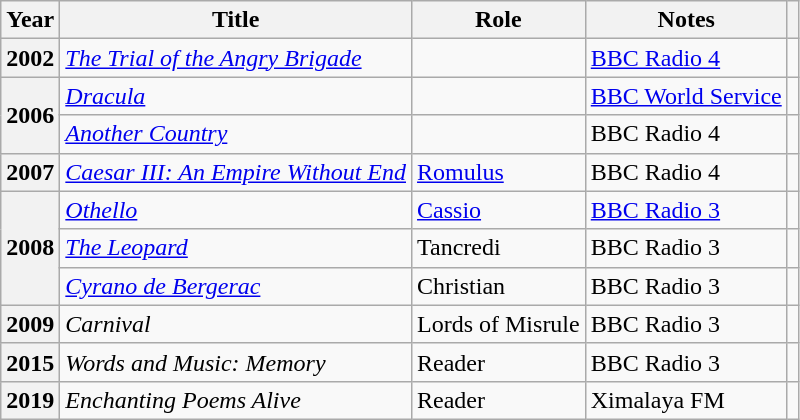<table class="wikitable plainrowheaders sortable" style="margin-right: 0;">
<tr>
<th scope="col">Year</th>
<th scope="col">Title</th>
<th scope="col">Role</th>
<th scope="col" class="unsortable">Notes</th>
<th scope="col" class="unsortable"></th>
</tr>
<tr>
<th scope="row">2002</th>
<td><em><a href='#'>The Trial of the Angry Brigade</a></em></td>
<td></td>
<td><a href='#'>BBC Radio 4</a></td>
<td style="text-align: center;"></td>
</tr>
<tr>
<th rowspan="2" scope="row">2006</th>
<td><em><a href='#'>Dracula</a></em></td>
<td></td>
<td><a href='#'>BBC World Service</a></td>
<td style="text-align: center;"></td>
</tr>
<tr>
<td><em><a href='#'>Another Country</a></em></td>
<td></td>
<td>BBC Radio 4</td>
<td style="text-align: center;"></td>
</tr>
<tr>
<th scope="row">2007</th>
<td><em><a href='#'>Caesar III: An Empire Without End</a></em></td>
<td><a href='#'>Romulus</a></td>
<td>BBC Radio 4</td>
<td style="text-align: center;"></td>
</tr>
<tr>
<th rowspan="3" scope="row">2008</th>
<td><em><a href='#'>Othello</a></em></td>
<td><a href='#'>Cassio</a></td>
<td><a href='#'>BBC Radio 3</a></td>
<td style="text-align: center;"></td>
</tr>
<tr>
<td><em><a href='#'>The Leopard</a></em></td>
<td>Tancredi</td>
<td>BBC Radio 3</td>
<td style="text-align: center;"></td>
</tr>
<tr>
<td><em><a href='#'>Cyrano de Bergerac</a></em></td>
<td>Christian</td>
<td>BBC Radio 3</td>
<td style="text-align: center;"></td>
</tr>
<tr>
<th scope="row">2009</th>
<td><em>Carnival</em></td>
<td>Lords of Misrule</td>
<td>BBC Radio 3</td>
<td style="text-align: center;"></td>
</tr>
<tr>
<th scope="row">2015</th>
<td><em>Words and Music: Memory</em></td>
<td>Reader</td>
<td>BBC Radio 3</td>
<td style="text-align: center;"></td>
</tr>
<tr>
<th scope="row">2019</th>
<td><em>Enchanting Poems Alive</em></td>
<td>Reader</td>
<td>Ximalaya FM</td>
<td style="text-align: center;"></td>
</tr>
</table>
